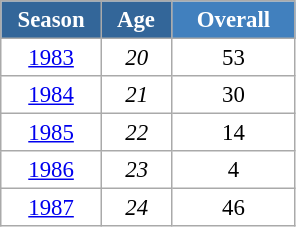<table class="wikitable" style="font-size:95%; text-align:center; border:grey solid 1px; border-collapse:collapse; background:#ffffff;">
<tr>
<th style="background-color:#369; color:white; width:60px;"> Season </th>
<th style="background-color:#369; color:white; width:40px;"> Age </th>
<th style="background-color:#4180be; color:white; width:75px;">Overall</th>
</tr>
<tr>
<td><a href='#'>1983</a></td>
<td><em>20</em></td>
<td>53</td>
</tr>
<tr>
<td><a href='#'>1984</a></td>
<td><em>21</em></td>
<td>30</td>
</tr>
<tr>
<td><a href='#'>1985</a></td>
<td><em>22</em></td>
<td>14</td>
</tr>
<tr>
<td><a href='#'>1986</a></td>
<td><em>23</em></td>
<td>4</td>
</tr>
<tr>
<td><a href='#'>1987</a></td>
<td><em>24</em></td>
<td>46</td>
</tr>
</table>
